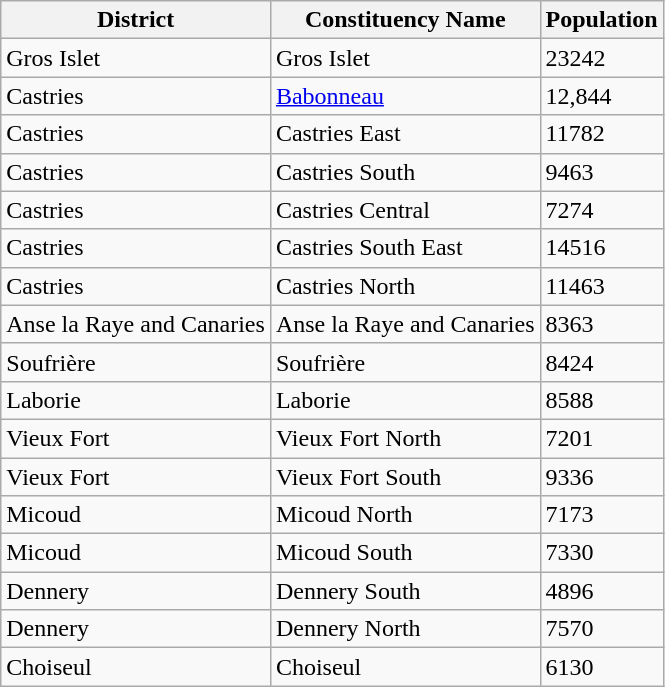<table class="wikitable sortable">
<tr>
<th>District</th>
<th>Constituency Name</th>
<th>Population</th>
</tr>
<tr>
<td>Gros Islet</td>
<td>Gros Islet</td>
<td>23242</td>
</tr>
<tr>
<td>Castries</td>
<td><a href='#'>Babonneau</a></td>
<td>12,844</td>
</tr>
<tr>
<td>Castries</td>
<td>Castries East</td>
<td>11782</td>
</tr>
<tr>
<td>Castries</td>
<td>Castries South</td>
<td>9463</td>
</tr>
<tr>
<td>Castries</td>
<td>Castries Central</td>
<td>7274</td>
</tr>
<tr>
<td>Castries</td>
<td>Castries South East</td>
<td>14516</td>
</tr>
<tr>
<td>Castries</td>
<td>Castries North</td>
<td>11463</td>
</tr>
<tr>
<td>Anse la Raye and Canaries</td>
<td>Anse la Raye and Canaries</td>
<td>8363</td>
</tr>
<tr>
<td>Soufrière</td>
<td>Soufrière</td>
<td>8424</td>
</tr>
<tr>
<td>Laborie</td>
<td>Laborie</td>
<td>8588</td>
</tr>
<tr>
<td>Vieux Fort</td>
<td>Vieux Fort North</td>
<td>7201</td>
</tr>
<tr>
<td>Vieux Fort</td>
<td>Vieux Fort South</td>
<td>9336</td>
</tr>
<tr>
<td>Micoud</td>
<td>Micoud North</td>
<td>7173</td>
</tr>
<tr>
<td>Micoud</td>
<td>Micoud South</td>
<td>7330</td>
</tr>
<tr>
<td>Dennery</td>
<td>Dennery South</td>
<td>4896</td>
</tr>
<tr>
<td>Dennery</td>
<td>Dennery North</td>
<td>7570</td>
</tr>
<tr>
<td>Choiseul</td>
<td>Choiseul</td>
<td>6130</td>
</tr>
</table>
